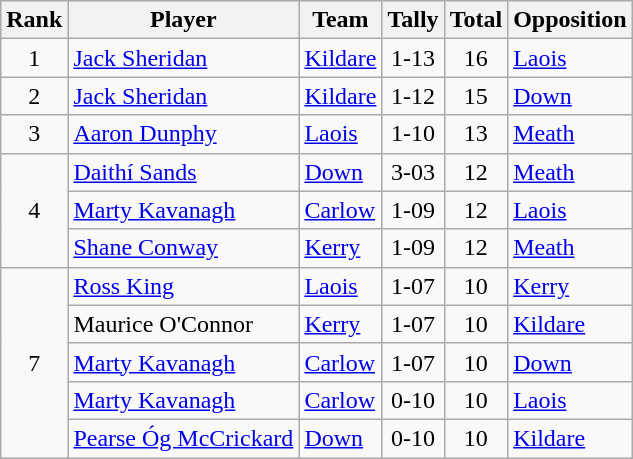<table class="wikitable">
<tr>
<th>Rank</th>
<th>Player</th>
<th>Team</th>
<th>Tally</th>
<th>Total</th>
<th>Opposition</th>
</tr>
<tr>
<td rowspan=1 align=center>1</td>
<td><a href='#'>Jack Sheridan</a></td>
<td><a href='#'>Kildare</a></td>
<td align=center>1-13</td>
<td align=center>16</td>
<td><a href='#'>Laois</a></td>
</tr>
<tr>
<td rowspan=1 align=center>2</td>
<td><a href='#'>Jack Sheridan</a></td>
<td><a href='#'>Kildare</a></td>
<td align=center>1-12</td>
<td align=center>15</td>
<td><a href='#'>Down</a></td>
</tr>
<tr>
<td rowspan=1 align=center>3</td>
<td><a href='#'>Aaron Dunphy</a></td>
<td><a href='#'>Laois</a></td>
<td align=center>1-10</td>
<td align=center>13</td>
<td><a href='#'>Meath</a></td>
</tr>
<tr>
<td rowspan=3 align=center>4</td>
<td><a href='#'>Daithí Sands</a></td>
<td><a href='#'>Down</a></td>
<td align=center>3-03</td>
<td align=center>12</td>
<td><a href='#'>Meath</a></td>
</tr>
<tr>
<td><a href='#'>Marty Kavanagh</a></td>
<td><a href='#'>Carlow</a></td>
<td align=center>1-09</td>
<td align=center>12</td>
<td><a href='#'>Laois</a></td>
</tr>
<tr>
<td><a href='#'>Shane Conway</a></td>
<td><a href='#'>Kerry</a></td>
<td align=center>1-09</td>
<td align=center>12</td>
<td><a href='#'>Meath</a></td>
</tr>
<tr>
<td rowspan=5 align=center>7</td>
<td><a href='#'>Ross King</a></td>
<td><a href='#'>Laois</a></td>
<td align=center>1-07</td>
<td align=center>10</td>
<td><a href='#'>Kerry</a></td>
</tr>
<tr>
<td>Maurice O'Connor</td>
<td><a href='#'>Kerry</a></td>
<td align=center>1-07</td>
<td align=center>10</td>
<td><a href='#'>Kildare</a></td>
</tr>
<tr>
<td><a href='#'>Marty Kavanagh</a></td>
<td><a href='#'>Carlow</a></td>
<td align=center>1-07</td>
<td align=center>10</td>
<td><a href='#'>Down</a></td>
</tr>
<tr>
<td><a href='#'>Marty Kavanagh</a></td>
<td><a href='#'>Carlow</a></td>
<td align=center>0-10</td>
<td align=center>10</td>
<td><a href='#'>Laois</a></td>
</tr>
<tr>
<td><a href='#'>Pearse Óg McCrickard</a></td>
<td><a href='#'>Down</a></td>
<td align=center>0-10</td>
<td align=center>10</td>
<td><a href='#'>Kildare</a></td>
</tr>
</table>
